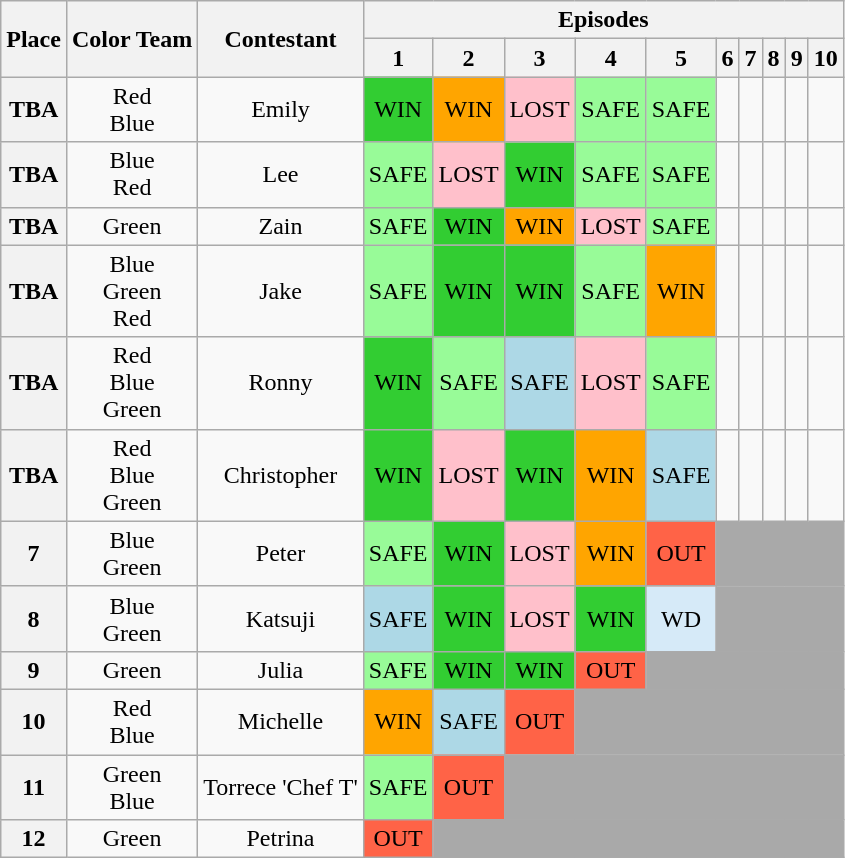<table class="wikitable" style="text-align: center;">
<tr>
<th rowspan="2" scope="col">Place</th>
<th rowspan="2" scope="col">Color Team</th>
<th rowspan="2" scope="col">Contestant</th>
<th colspan="10">Episodes</th>
</tr>
<tr>
<th>1</th>
<th>2</th>
<th>3</th>
<th>4</th>
<th>5</th>
<th>6</th>
<th>7</th>
<th>8</th>
<th>9</th>
<th>10</th>
</tr>
<tr>
<th>TBA</th>
<td>Red <br>Blue </td>
<td>Emily</td>
<td style="background:limegreen">WIN</td>
<td style="background:orange">WIN</td>
<td style="background:pink">LOST</td>
<td style="background:palegreen">SAFE</td>
<td style="background:palegreen">SAFE</td>
<td></td>
<td></td>
<td></td>
<td></td>
<td></td>
</tr>
<tr>
<th>TBA</th>
<td>Blue <br>Red </td>
<td>Lee</td>
<td style="background:palegreen">SAFE</td>
<td style="background:pink">LOST</td>
<td style="background:limegreen">WIN</td>
<td style="background:palegreen">SAFE</td>
<td style="background:palegreen">SAFE</td>
<td></td>
<td></td>
<td></td>
<td></td>
<td></td>
</tr>
<tr>
<th>TBA</th>
<td>Green </td>
<td>Zain</td>
<td style="background:palegreen">SAFE</td>
<td style="background:limegreen">WIN</td>
<td style="background:orange">WIN</td>
<td style="background:pink">LOST</td>
<td style="background:palegreen">SAFE</td>
<td></td>
<td></td>
<td></td>
<td></td>
<td></td>
</tr>
<tr>
<th>TBA</th>
<td>Blue <br>Green <br>Red </td>
<td>Jake</td>
<td style="background:palegreen">SAFE</td>
<td style="background:limegreen">WIN</td>
<td style="background:limegreen">WIN</td>
<td style="background:palegreen">SAFE</td>
<td style="background:orange">WIN</td>
<td></td>
<td></td>
<td></td>
<td></td>
<td></td>
</tr>
<tr>
<th>TBA</th>
<td>Red <br>Blue <br>Green </td>
<td>Ronny</td>
<td style="background:limegreen">WIN</td>
<td style="background:palegreen">SAFE</td>
<td style="background:lightblue">SAFE</td>
<td style="background:pink">LOST</td>
<td style="background:palegreen">SAFE</td>
<td></td>
<td></td>
<td></td>
<td></td>
<td></td>
</tr>
<tr>
<th>TBA</th>
<td>Red <br>Blue <br>Green </td>
<td>Christopher</td>
<td style="background:limegreen">WIN</td>
<td style="background:pink">LOST</td>
<td style="background:limegreen">WIN</td>
<td style="background:orange">WIN</td>
<td style="background:lightblue">SAFE</td>
<td></td>
<td></td>
<td></td>
<td></td>
<td></td>
</tr>
<tr>
<th>7</th>
<td>Blue <br>Green </td>
<td>Peter</td>
<td style="background:palegreen">SAFE</td>
<td style="background:limegreen">WIN</td>
<td style="background:pink">LOST</td>
<td style="background:orange">WIN</td>
<td style="background:tomato">OUT</td>
<td colspan="5" style="background:darkgrey;"></td>
</tr>
<tr>
<th>8</th>
<td>Blue <br>Green </td>
<td>Katsuji</td>
<td style="background:lightblue">SAFE</td>
<td style="background:limegreen">WIN</td>
<td style="background:pink">LOST</td>
<td style="background:limegreen">WIN</td>
<td style="background:#D6EAF8;">WD</td>
<td colspan="5" style="background:darkgrey;"></td>
</tr>
<tr>
<th>9</th>
<td>Green</td>
<td>Julia</td>
<td style="background:palegreen">SAFE</td>
<td style="background:limegreen">WIN</td>
<td style="background:limegreen">WIN</td>
<td style="background:tomato">OUT</td>
<td colspan="6" style="background:darkgrey;"></td>
</tr>
<tr>
<th>10</th>
<td>Red <br>Blue </td>
<td>Michelle</td>
<td style="background:orange">WIN</td>
<td style="background:lightblue">SAFE</td>
<td style="background:tomato">OUT</td>
<td colspan="7" style="background:darkgrey;"></td>
</tr>
<tr>
<th>11</th>
<td>Green <br>Blue </td>
<td>Torrece 'Chef T'</td>
<td style="background:palegreen">SAFE</td>
<td style="background:tomato">OUT</td>
<td colspan="8" style="background:darkgrey;"></td>
</tr>
<tr>
<th>12</th>
<td>Green</td>
<td>Petrina</td>
<td style="background:tomato">OUT</td>
<td colspan="9" style="background:darkgrey;"></td>
</tr>
</table>
